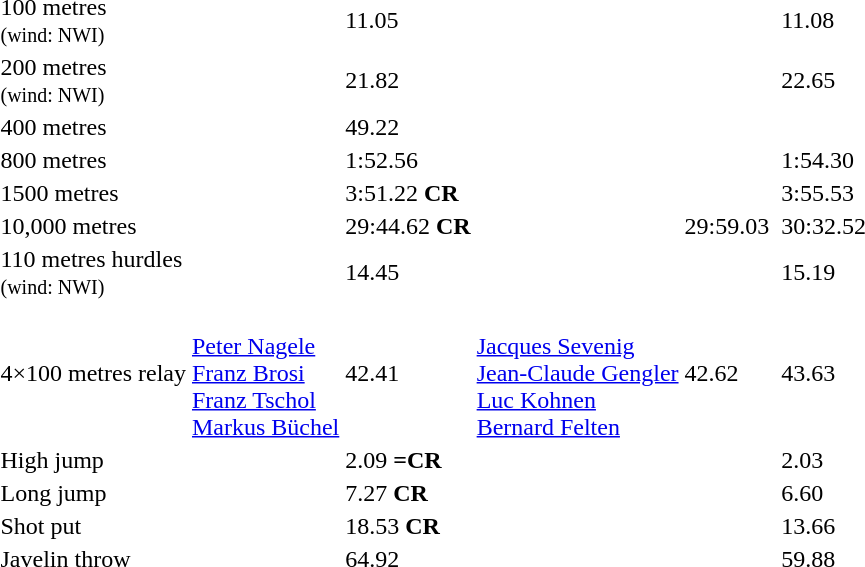<table>
<tr>
<td>100 metres<br><small>(wind: NWI)</small></td>
<td></td>
<td>11.05</td>
<td></td>
<td></td>
<td></td>
<td>11.08</td>
</tr>
<tr>
<td>200 metres<br><small>(wind: NWI)</small></td>
<td></td>
<td>21.82</td>
<td></td>
<td></td>
<td></td>
<td>22.65</td>
</tr>
<tr>
<td>400 metres</td>
<td></td>
<td>49.22</td>
<td></td>
<td></td>
<td></td>
<td></td>
</tr>
<tr>
<td>800 metres</td>
<td></td>
<td>1:52.56</td>
<td></td>
<td></td>
<td></td>
<td>1:54.30</td>
</tr>
<tr>
<td>1500 metres</td>
<td></td>
<td>3:51.22 <strong>CR</strong></td>
<td></td>
<td></td>
<td></td>
<td>3:55.53</td>
</tr>
<tr>
<td>10,000 metres</td>
<td></td>
<td>29:44.62 <strong>CR</strong></td>
<td></td>
<td>29:59.03</td>
<td></td>
<td>30:32.52</td>
</tr>
<tr>
<td>110 metres hurdles<br><small>(wind: NWI)</small></td>
<td></td>
<td>14.45</td>
<td></td>
<td></td>
<td></td>
<td>15.19</td>
</tr>
<tr>
<td>4×100 metres relay</td>
<td><br><a href='#'>Peter Nagele</a><br><a href='#'>Franz Brosi</a><br><a href='#'>Franz Tschol</a><br><a href='#'>Markus Büchel</a></td>
<td>42.41</td>
<td><br><a href='#'>Jacques Sevenig</a><br><a href='#'>Jean-Claude Gengler</a><br><a href='#'>Luc Kohnen</a><br><a href='#'>Bernard Felten</a></td>
<td>42.62</td>
<td></td>
<td>43.63</td>
</tr>
<tr>
<td>High jump</td>
<td></td>
<td>2.09	 <strong>=CR</strong></td>
<td></td>
<td></td>
<td></td>
<td>2.03</td>
</tr>
<tr>
<td>Long jump</td>
<td></td>
<td>7.27 <strong>CR</strong></td>
<td></td>
<td></td>
<td></td>
<td>6.60</td>
</tr>
<tr>
<td>Shot put</td>
<td></td>
<td>18.53 <strong>CR</strong></td>
<td></td>
<td></td>
<td></td>
<td>13.66</td>
</tr>
<tr>
<td>Javelin throw</td>
<td></td>
<td>64.92</td>
<td></td>
<td></td>
<td></td>
<td>59.88</td>
</tr>
</table>
